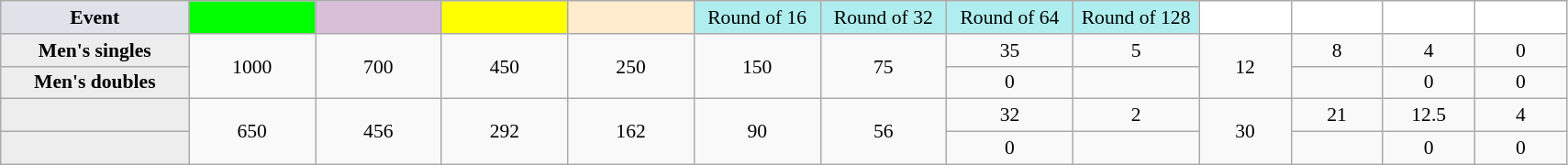<table class="wikitable" style="font-size:90%;text-align:center">
<tr>
<td style="width:130px; background:#dfe2e9;"><strong>Event</strong></td>
<td style="width:85px; background:lime;"><strong></strong></td>
<td style="width:85px; background:thistle;"></td>
<td style="width:85px; background:#ff0;"></td>
<td style="width:85px; background:#ffebcd;"></td>
<td style="width:85px; background:#afeeee;">Round of 16</td>
<td style="width:85px; background:#afeeee;">Round of 32</td>
<td style="width:85px; background:#afeeee;">Round of 64</td>
<td style="width:85px; background:#afeeee;">Round of 128</td>
<td style="width:60px; background:#ffffff;"></td>
<td style="width:60px; background:#ffffff;"></td>
<td style="width:60px; background:#ffffff;"></td>
<td style="width:60px; background:#ffffff;"></td>
</tr>
<tr>
<th style="background:#ededed;">Men's singles</th>
<td rowspan="2">1000</td>
<td rowspan="2">700</td>
<td rowspan="2">450</td>
<td rowspan="2">250</td>
<td rowspan="2">150</td>
<td rowspan="2">75</td>
<td>35</td>
<td>5</td>
<td rowspan="2">12</td>
<td>8</td>
<td>4</td>
<td>0</td>
</tr>
<tr>
<th style="background:#ededed;">Men's doubles</th>
<td>0</td>
<td></td>
<td></td>
<td>0</td>
<td>0</td>
</tr>
<tr>
<th style="background:#ededed;"></th>
<td rowspan="2">650</td>
<td rowspan="2">456</td>
<td rowspan="2">292</td>
<td rowspan="2">162</td>
<td rowspan="2">90</td>
<td rowspan="2">56</td>
<td>32</td>
<td>2</td>
<td rowspan="2">30</td>
<td>21</td>
<td>12.5</td>
<td>4</td>
</tr>
<tr>
<th style="background:#ededed;"></th>
<td>0</td>
<td></td>
<td></td>
<td>0</td>
<td>0</td>
</tr>
</table>
